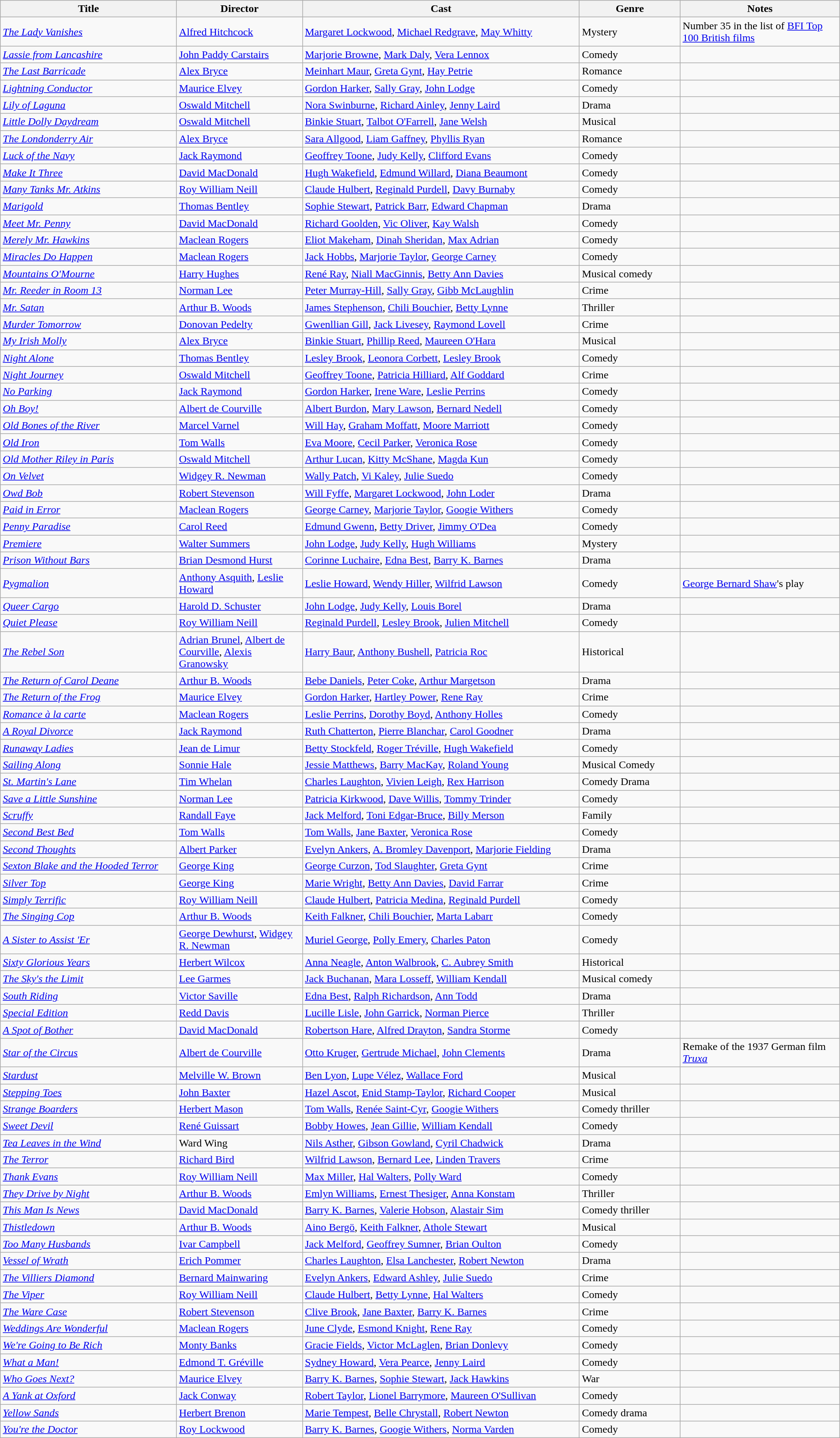<table class="wikitable" style="width:100%;">
<tr>
<th style="width:21%;">Title</th>
<th style="width:15%;">Director</th>
<th style="width:33%;">Cast</th>
<th style="width:12%;">Genre</th>
<th style="width:19%;">Notes</th>
</tr>
<tr>
<td><em><a href='#'>The Lady Vanishes</a></em></td>
<td><a href='#'>Alfred Hitchcock</a></td>
<td><a href='#'>Margaret Lockwood</a>, <a href='#'>Michael Redgrave</a>, <a href='#'>May Whitty</a></td>
<td>Mystery</td>
<td>Number 35 in the list of <a href='#'>BFI Top 100 British films</a></td>
</tr>
<tr>
<td><em><a href='#'>Lassie from Lancashire</a></em></td>
<td><a href='#'>John Paddy Carstairs</a></td>
<td><a href='#'>Marjorie Browne</a>, <a href='#'>Mark Daly</a>, <a href='#'>Vera Lennox</a></td>
<td>Comedy</td>
<td></td>
</tr>
<tr>
<td><em><a href='#'>The Last Barricade</a></em></td>
<td><a href='#'>Alex Bryce</a></td>
<td><a href='#'>Meinhart Maur</a>, <a href='#'>Greta Gynt</a>, <a href='#'>Hay Petrie</a></td>
<td>Romance</td>
<td></td>
</tr>
<tr>
<td><em><a href='#'>Lightning Conductor</a></em></td>
<td><a href='#'>Maurice Elvey</a></td>
<td><a href='#'>Gordon Harker</a>, <a href='#'>Sally Gray</a>, <a href='#'>John Lodge</a></td>
<td>Comedy</td>
<td></td>
</tr>
<tr>
<td><em><a href='#'>Lily of Laguna</a></em></td>
<td><a href='#'>Oswald Mitchell</a></td>
<td><a href='#'>Nora Swinburne</a>, <a href='#'>Richard Ainley</a>, <a href='#'>Jenny Laird</a></td>
<td>Drama</td>
<td></td>
</tr>
<tr>
<td><em><a href='#'>Little Dolly Daydream</a></em></td>
<td><a href='#'>Oswald Mitchell</a></td>
<td><a href='#'>Binkie Stuart</a>, <a href='#'>Talbot O'Farrell</a>, <a href='#'>Jane Welsh</a></td>
<td>Musical</td>
<td></td>
</tr>
<tr>
<td><em><a href='#'>The Londonderry Air</a></em></td>
<td><a href='#'>Alex Bryce</a></td>
<td><a href='#'>Sara Allgood</a>, <a href='#'>Liam Gaffney</a>, <a href='#'>Phyllis Ryan</a></td>
<td>Romance</td>
<td></td>
</tr>
<tr>
<td><em><a href='#'>Luck of the Navy</a></em></td>
<td><a href='#'>Jack Raymond</a></td>
<td><a href='#'>Geoffrey Toone</a>, <a href='#'>Judy Kelly</a>, <a href='#'>Clifford Evans</a></td>
<td>Comedy</td>
<td></td>
</tr>
<tr>
<td><em><a href='#'>Make It Three</a></em></td>
<td><a href='#'>David MacDonald</a></td>
<td><a href='#'>Hugh Wakefield</a>, <a href='#'>Edmund Willard</a>, <a href='#'>Diana Beaumont</a></td>
<td>Comedy</td>
<td></td>
</tr>
<tr>
<td><em><a href='#'>Many Tanks Mr. Atkins</a></em></td>
<td><a href='#'>Roy William Neill</a></td>
<td><a href='#'>Claude Hulbert</a>, <a href='#'>Reginald Purdell</a>, <a href='#'>Davy Burnaby</a></td>
<td>Comedy</td>
<td></td>
</tr>
<tr>
<td><em><a href='#'>Marigold</a></em></td>
<td><a href='#'>Thomas Bentley</a></td>
<td><a href='#'>Sophie Stewart</a>, <a href='#'>Patrick Barr</a>, <a href='#'>Edward Chapman</a></td>
<td>Drama</td>
<td></td>
</tr>
<tr>
<td><em><a href='#'>Meet Mr. Penny</a></em></td>
<td><a href='#'>David MacDonald</a></td>
<td><a href='#'>Richard Goolden</a>, <a href='#'>Vic Oliver</a>, <a href='#'>Kay Walsh</a></td>
<td>Comedy</td>
<td></td>
</tr>
<tr>
<td><em><a href='#'>Merely Mr. Hawkins</a></em></td>
<td><a href='#'>Maclean Rogers</a></td>
<td><a href='#'>Eliot Makeham</a>, <a href='#'>Dinah Sheridan</a>, <a href='#'>Max Adrian</a></td>
<td>Comedy</td>
<td></td>
</tr>
<tr>
<td><em><a href='#'>Miracles Do Happen</a></em></td>
<td><a href='#'>Maclean Rogers</a></td>
<td><a href='#'>Jack Hobbs</a>, <a href='#'>Marjorie Taylor</a>, <a href='#'>George Carney</a></td>
<td>Comedy</td>
<td></td>
</tr>
<tr>
<td><em><a href='#'>Mountains O'Mourne</a></em></td>
<td><a href='#'>Harry Hughes</a></td>
<td><a href='#'>René Ray</a>, <a href='#'>Niall MacGinnis</a>, <a href='#'>Betty Ann Davies</a></td>
<td>Musical comedy</td>
<td></td>
</tr>
<tr>
<td><em><a href='#'>Mr. Reeder in Room 13</a></em></td>
<td><a href='#'>Norman Lee</a></td>
<td><a href='#'>Peter Murray-Hill</a>, <a href='#'>Sally Gray</a>, <a href='#'>Gibb McLaughlin</a></td>
<td>Crime</td>
<td></td>
</tr>
<tr>
<td><em><a href='#'>Mr. Satan</a></em></td>
<td><a href='#'>Arthur B. Woods</a></td>
<td><a href='#'>James Stephenson</a>, <a href='#'>Chili Bouchier</a>, <a href='#'>Betty Lynne</a></td>
<td>Thriller</td>
<td></td>
</tr>
<tr>
<td><em><a href='#'>Murder Tomorrow</a></em></td>
<td><a href='#'>Donovan Pedelty</a></td>
<td><a href='#'>Gwenllian Gill</a>, <a href='#'>Jack Livesey</a>, <a href='#'>Raymond Lovell</a></td>
<td>Crime</td>
<td></td>
</tr>
<tr>
<td><em><a href='#'>My Irish Molly</a></em></td>
<td><a href='#'>Alex Bryce</a></td>
<td><a href='#'>Binkie Stuart</a>, <a href='#'>Phillip Reed</a>, <a href='#'>Maureen O'Hara</a></td>
<td>Musical</td>
<td></td>
</tr>
<tr>
<td><em><a href='#'>Night Alone</a></em></td>
<td><a href='#'>Thomas Bentley</a></td>
<td><a href='#'>Lesley Brook</a>, <a href='#'>Leonora Corbett</a>, <a href='#'>Lesley Brook</a></td>
<td>Comedy</td>
<td></td>
</tr>
<tr>
<td><em><a href='#'>Night Journey</a></em></td>
<td><a href='#'>Oswald Mitchell</a></td>
<td><a href='#'>Geoffrey Toone</a>, <a href='#'>Patricia Hilliard</a>, <a href='#'>Alf Goddard</a></td>
<td>Crime</td>
<td></td>
</tr>
<tr>
<td><em><a href='#'>No Parking</a></em></td>
<td><a href='#'>Jack Raymond</a></td>
<td><a href='#'>Gordon Harker</a>, <a href='#'>Irene Ware</a>, <a href='#'>Leslie Perrins</a></td>
<td>Comedy</td>
<td></td>
</tr>
<tr>
<td><em><a href='#'>Oh Boy!</a></em></td>
<td><a href='#'>Albert de Courville</a></td>
<td><a href='#'>Albert Burdon</a>, <a href='#'>Mary Lawson</a>, <a href='#'>Bernard Nedell</a></td>
<td>Comedy</td>
<td></td>
</tr>
<tr>
<td><em><a href='#'>Old Bones of the River</a></em></td>
<td><a href='#'>Marcel Varnel</a></td>
<td><a href='#'>Will Hay</a>, <a href='#'>Graham Moffatt</a>, <a href='#'>Moore Marriott</a></td>
<td>Comedy</td>
<td></td>
</tr>
<tr>
<td><em><a href='#'>Old Iron</a></em></td>
<td><a href='#'>Tom Walls</a></td>
<td><a href='#'>Eva Moore</a>, <a href='#'>Cecil Parker</a>, <a href='#'>Veronica Rose</a></td>
<td>Comedy</td>
<td></td>
</tr>
<tr>
<td><em><a href='#'>Old Mother Riley in Paris</a></em></td>
<td><a href='#'>Oswald Mitchell</a></td>
<td><a href='#'>Arthur Lucan</a>, <a href='#'>Kitty McShane</a>, <a href='#'>Magda Kun</a></td>
<td>Comedy</td>
<td></td>
</tr>
<tr>
<td><em><a href='#'>On Velvet</a></em></td>
<td><a href='#'>Widgey R. Newman</a></td>
<td><a href='#'>Wally Patch</a>, <a href='#'>Vi Kaley</a>, <a href='#'>Julie Suedo</a></td>
<td>Comedy</td>
<td></td>
</tr>
<tr>
<td><em><a href='#'>Owd Bob</a></em></td>
<td><a href='#'>Robert Stevenson</a></td>
<td><a href='#'>Will Fyffe</a>, <a href='#'>Margaret Lockwood</a>, <a href='#'>John Loder</a></td>
<td>Drama</td>
<td></td>
</tr>
<tr>
<td><em><a href='#'>Paid in Error</a></em></td>
<td><a href='#'>Maclean Rogers</a></td>
<td><a href='#'>George Carney</a>, <a href='#'>Marjorie Taylor</a>, <a href='#'>Googie Withers</a></td>
<td>Comedy</td>
<td></td>
</tr>
<tr>
<td><em><a href='#'>Penny Paradise</a></em></td>
<td><a href='#'>Carol Reed</a></td>
<td><a href='#'>Edmund Gwenn</a>, <a href='#'>Betty Driver</a>, <a href='#'>Jimmy O'Dea</a></td>
<td>Comedy</td>
<td></td>
</tr>
<tr>
<td><em><a href='#'>Premiere</a></em></td>
<td><a href='#'>Walter Summers</a></td>
<td><a href='#'>John Lodge</a>, <a href='#'>Judy Kelly</a>, <a href='#'>Hugh Williams</a></td>
<td>Mystery</td>
<td></td>
</tr>
<tr>
<td><em><a href='#'>Prison Without Bars</a></em></td>
<td><a href='#'>Brian Desmond Hurst</a></td>
<td><a href='#'>Corinne Luchaire</a>, <a href='#'>Edna Best</a>, <a href='#'>Barry K. Barnes</a></td>
<td>Drama</td>
<td></td>
</tr>
<tr>
<td><em><a href='#'>Pygmalion</a></em></td>
<td><a href='#'>Anthony Asquith</a>, <a href='#'>Leslie Howard</a></td>
<td><a href='#'>Leslie Howard</a>, <a href='#'>Wendy Hiller</a>, <a href='#'>Wilfrid Lawson</a></td>
<td>Comedy</td>
<td><a href='#'>George Bernard Shaw</a>'s play</td>
</tr>
<tr>
<td><em><a href='#'>Queer Cargo</a></em></td>
<td><a href='#'>Harold D. Schuster</a></td>
<td><a href='#'>John Lodge</a>, <a href='#'>Judy Kelly</a>, <a href='#'>Louis Borel</a></td>
<td>Drama</td>
<td></td>
</tr>
<tr>
<td><em><a href='#'>Quiet Please</a></em></td>
<td><a href='#'>Roy William Neill</a></td>
<td><a href='#'>Reginald Purdell</a>, <a href='#'>Lesley Brook</a>, <a href='#'>Julien Mitchell</a></td>
<td>Comedy</td>
<td></td>
</tr>
<tr>
<td><em><a href='#'>The Rebel Son</a></em></td>
<td><a href='#'>Adrian Brunel</a>, <a href='#'>Albert de Courville</a>, <a href='#'>Alexis Granowsky</a></td>
<td><a href='#'>Harry Baur</a>, <a href='#'>Anthony Bushell</a>, <a href='#'>Patricia Roc</a></td>
<td>Historical</td>
<td></td>
</tr>
<tr>
<td><em><a href='#'>The Return of Carol Deane</a></em></td>
<td><a href='#'>Arthur B. Woods</a></td>
<td><a href='#'>Bebe Daniels</a>, <a href='#'>Peter Coke</a>, <a href='#'>Arthur Margetson</a></td>
<td>Drama</td>
<td></td>
</tr>
<tr>
<td><em><a href='#'>The Return of the Frog</a></em></td>
<td><a href='#'>Maurice Elvey</a></td>
<td><a href='#'>Gordon Harker</a>, <a href='#'>Hartley Power</a>, <a href='#'>Rene Ray</a></td>
<td>Crime</td>
<td></td>
</tr>
<tr>
<td><em><a href='#'>Romance à la carte</a></em></td>
<td><a href='#'>Maclean Rogers</a></td>
<td><a href='#'>Leslie Perrins</a>, <a href='#'>Dorothy Boyd</a>, <a href='#'>Anthony Holles</a></td>
<td>Comedy</td>
<td></td>
</tr>
<tr>
<td><em><a href='#'>A Royal Divorce</a></em></td>
<td><a href='#'>Jack Raymond</a></td>
<td><a href='#'>Ruth Chatterton</a>, <a href='#'>Pierre Blanchar</a>, <a href='#'>Carol Goodner</a></td>
<td>Drama</td>
<td></td>
</tr>
<tr>
<td><em><a href='#'>Runaway Ladies</a></em></td>
<td><a href='#'>Jean de Limur</a></td>
<td><a href='#'>Betty Stockfeld</a>, <a href='#'>Roger Tréville</a>, <a href='#'>Hugh Wakefield</a></td>
<td>Comedy</td>
<td></td>
</tr>
<tr>
<td><em><a href='#'>Sailing Along</a></em></td>
<td><a href='#'>Sonnie Hale</a></td>
<td><a href='#'>Jessie Matthews</a>, <a href='#'>Barry MacKay</a>, <a href='#'>Roland Young</a></td>
<td>Musical Comedy</td>
<td></td>
</tr>
<tr>
<td><em><a href='#'>St. Martin's Lane</a></em></td>
<td><a href='#'>Tim Whelan</a></td>
<td><a href='#'>Charles Laughton</a>, <a href='#'>Vivien Leigh</a>, <a href='#'>Rex Harrison</a></td>
<td>Comedy Drama</td>
<td></td>
</tr>
<tr>
<td><em><a href='#'>Save a Little Sunshine</a></em></td>
<td><a href='#'>Norman Lee</a></td>
<td><a href='#'>Patricia Kirkwood</a>, <a href='#'>Dave Willis</a>, <a href='#'>Tommy Trinder</a></td>
<td>Comedy</td>
<td></td>
</tr>
<tr>
<td><em><a href='#'>Scruffy</a></em></td>
<td><a href='#'>Randall Faye</a></td>
<td><a href='#'>Jack Melford</a>, <a href='#'>Toni Edgar-Bruce</a>, <a href='#'>Billy Merson</a></td>
<td>Family</td>
<td></td>
</tr>
<tr>
<td><em><a href='#'>Second Best Bed</a></em></td>
<td><a href='#'>Tom Walls</a></td>
<td><a href='#'>Tom Walls</a>, <a href='#'>Jane Baxter</a>, <a href='#'>Veronica Rose</a></td>
<td>Comedy</td>
<td></td>
</tr>
<tr>
<td><em><a href='#'>Second Thoughts</a></em></td>
<td><a href='#'>Albert Parker</a></td>
<td><a href='#'>Evelyn Ankers</a>, <a href='#'>A. Bromley Davenport</a>, <a href='#'>Marjorie Fielding</a></td>
<td>Drama</td>
<td></td>
</tr>
<tr>
<td><em><a href='#'>Sexton Blake and the Hooded Terror</a></em></td>
<td><a href='#'>George King</a></td>
<td><a href='#'>George Curzon</a>, <a href='#'>Tod Slaughter</a>, <a href='#'>Greta Gynt</a></td>
<td>Crime</td>
<td></td>
</tr>
<tr>
<td><em><a href='#'>Silver Top</a></em></td>
<td><a href='#'>George King</a></td>
<td><a href='#'>Marie Wright</a>, <a href='#'>Betty Ann Davies</a>, <a href='#'>David Farrar</a></td>
<td>Crime</td>
<td></td>
</tr>
<tr>
<td><em><a href='#'>Simply Terrific</a></em></td>
<td><a href='#'>Roy William Neill</a></td>
<td><a href='#'>Claude Hulbert</a>, <a href='#'>Patricia Medina</a>, <a href='#'>Reginald Purdell</a></td>
<td>Comedy</td>
<td></td>
</tr>
<tr>
<td><em><a href='#'>The Singing Cop</a></em></td>
<td><a href='#'>Arthur B. Woods</a></td>
<td><a href='#'>Keith Falkner</a>, <a href='#'>Chili Bouchier</a>, <a href='#'>Marta Labarr</a></td>
<td>Comedy</td>
<td></td>
</tr>
<tr>
<td><em><a href='#'>A Sister to Assist 'Er</a></em></td>
<td><a href='#'>George Dewhurst</a>, <a href='#'>Widgey R. Newman</a></td>
<td><a href='#'>Muriel George</a>, <a href='#'>Polly Emery</a>, <a href='#'>Charles Paton</a></td>
<td>Comedy</td>
<td></td>
</tr>
<tr>
<td><em><a href='#'>Sixty Glorious Years</a></em></td>
<td><a href='#'>Herbert Wilcox</a></td>
<td><a href='#'>Anna Neagle</a>, <a href='#'>Anton Walbrook</a>, <a href='#'>C. Aubrey Smith</a></td>
<td>Historical</td>
<td></td>
</tr>
<tr>
<td><em><a href='#'>The Sky's the Limit</a></em></td>
<td><a href='#'>Lee Garmes</a></td>
<td><a href='#'>Jack Buchanan</a>, <a href='#'>Mara Losseff</a>, <a href='#'>William Kendall</a></td>
<td>Musical comedy</td>
<td></td>
</tr>
<tr>
<td><em><a href='#'>South Riding</a></em></td>
<td><a href='#'>Victor Saville</a></td>
<td><a href='#'>Edna Best</a>, <a href='#'>Ralph Richardson</a>, <a href='#'>Ann Todd</a></td>
<td>Drama</td>
<td></td>
</tr>
<tr>
<td><em><a href='#'>Special Edition</a></em></td>
<td><a href='#'>Redd Davis</a></td>
<td><a href='#'>Lucille Lisle</a>, <a href='#'>John Garrick</a>, <a href='#'>Norman Pierce</a></td>
<td>Thriller</td>
<td></td>
</tr>
<tr>
<td><em><a href='#'>A Spot of Bother</a></em></td>
<td><a href='#'>David MacDonald</a></td>
<td><a href='#'>Robertson Hare</a>, <a href='#'>Alfred Drayton</a>, <a href='#'>Sandra Storme</a></td>
<td>Comedy</td>
<td></td>
</tr>
<tr>
<td><em><a href='#'>Star of the Circus</a></em></td>
<td><a href='#'>Albert de Courville</a></td>
<td><a href='#'>Otto Kruger</a>, <a href='#'>Gertrude Michael</a>, <a href='#'>John Clements</a></td>
<td>Drama</td>
<td>Remake of the 1937 German film <em><a href='#'>Truxa</a></em></td>
</tr>
<tr>
<td><em><a href='#'>Stardust</a></em></td>
<td><a href='#'>Melville W. Brown</a></td>
<td><a href='#'>Ben Lyon</a>, <a href='#'>Lupe Vélez</a>, <a href='#'>Wallace Ford</a></td>
<td>Musical</td>
<td></td>
</tr>
<tr>
<td><em><a href='#'>Stepping Toes</a></em></td>
<td><a href='#'>John Baxter</a></td>
<td><a href='#'>Hazel Ascot</a>, <a href='#'>Enid Stamp-Taylor</a>, <a href='#'>Richard Cooper</a></td>
<td>Musical</td>
<td></td>
</tr>
<tr>
<td><em><a href='#'>Strange Boarders</a></em></td>
<td><a href='#'>Herbert Mason</a></td>
<td><a href='#'>Tom Walls</a>, <a href='#'>Renée Saint-Cyr</a>, <a href='#'>Googie Withers</a></td>
<td>Comedy thriller</td>
<td></td>
</tr>
<tr>
<td><em><a href='#'>Sweet Devil</a></em></td>
<td><a href='#'>René Guissart</a></td>
<td><a href='#'>Bobby Howes</a>, <a href='#'>Jean Gillie</a>, <a href='#'>William Kendall</a></td>
<td>Comedy</td>
<td></td>
</tr>
<tr>
<td><em><a href='#'>Tea Leaves in the Wind</a></em></td>
<td>Ward Wing</td>
<td><a href='#'>Nils Asther</a>, <a href='#'>Gibson Gowland</a>, <a href='#'>Cyril Chadwick</a></td>
<td>Drama</td>
<td></td>
</tr>
<tr>
<td><em><a href='#'>The Terror</a></em></td>
<td><a href='#'>Richard Bird</a></td>
<td><a href='#'>Wilfrid Lawson</a>, <a href='#'>Bernard Lee</a>, <a href='#'>Linden Travers</a></td>
<td>Crime</td>
<td></td>
</tr>
<tr>
<td><em><a href='#'>Thank Evans</a></em></td>
<td><a href='#'>Roy William Neill</a></td>
<td><a href='#'>Max Miller</a>, <a href='#'>Hal Walters</a>, <a href='#'>Polly Ward</a></td>
<td>Comedy</td>
<td></td>
</tr>
<tr>
<td><em><a href='#'>They Drive by Night</a></em></td>
<td><a href='#'>Arthur B. Woods</a></td>
<td><a href='#'>Emlyn Williams</a>, <a href='#'>Ernest Thesiger</a>, <a href='#'>Anna Konstam</a></td>
<td>Thriller</td>
<td></td>
</tr>
<tr>
<td><em><a href='#'>This Man Is News</a></em></td>
<td><a href='#'>David MacDonald</a></td>
<td><a href='#'>Barry K. Barnes</a>, <a href='#'>Valerie Hobson</a>, <a href='#'>Alastair Sim</a></td>
<td>Comedy thriller</td>
<td></td>
</tr>
<tr>
<td><em><a href='#'>Thistledown</a></em></td>
<td><a href='#'>Arthur B. Woods</a></td>
<td><a href='#'>Aino Bergö</a>, <a href='#'>Keith Falkner</a>, <a href='#'>Athole Stewart</a></td>
<td>Musical</td>
<td></td>
</tr>
<tr>
<td><em><a href='#'>Too Many Husbands</a></em></td>
<td><a href='#'>Ivar Campbell</a></td>
<td><a href='#'>Jack Melford</a>, <a href='#'>Geoffrey Sumner</a>, <a href='#'>Brian Oulton</a></td>
<td>Comedy</td>
<td></td>
</tr>
<tr>
<td><em><a href='#'>Vessel of Wrath</a></em></td>
<td><a href='#'>Erich Pommer</a></td>
<td><a href='#'>Charles Laughton</a>, <a href='#'>Elsa Lanchester</a>, <a href='#'>Robert Newton</a></td>
<td>Drama</td>
<td></td>
</tr>
<tr>
<td><em><a href='#'>The Villiers Diamond</a></em></td>
<td><a href='#'>Bernard Mainwaring</a></td>
<td><a href='#'>Evelyn Ankers</a>, <a href='#'>Edward Ashley</a>, <a href='#'>Julie Suedo</a></td>
<td>Crime</td>
<td></td>
</tr>
<tr>
<td><em><a href='#'>The Viper</a></em></td>
<td><a href='#'>Roy William Neill</a></td>
<td><a href='#'>Claude Hulbert</a>, <a href='#'>Betty Lynne</a>, <a href='#'>Hal Walters</a></td>
<td>Comedy</td>
<td><br></td>
</tr>
<tr>
<td><em><a href='#'>The Ware Case</a></em></td>
<td><a href='#'>Robert Stevenson</a></td>
<td><a href='#'>Clive Brook</a>, <a href='#'>Jane Baxter</a>, <a href='#'>Barry K. Barnes</a></td>
<td>Crime</td>
<td></td>
</tr>
<tr>
<td><em><a href='#'>Weddings Are Wonderful</a></em></td>
<td><a href='#'>Maclean Rogers</a></td>
<td><a href='#'>June Clyde</a>, <a href='#'>Esmond Knight</a>, <a href='#'>Rene Ray</a></td>
<td>Comedy</td>
<td></td>
</tr>
<tr>
<td><em><a href='#'>We're Going to Be Rich</a></em></td>
<td><a href='#'>Monty Banks</a></td>
<td><a href='#'>Gracie Fields</a>, <a href='#'>Victor McLaglen</a>, <a href='#'>Brian Donlevy</a></td>
<td>Comedy</td>
<td></td>
</tr>
<tr>
<td><em><a href='#'>What a Man!</a></em></td>
<td><a href='#'>Edmond T. Gréville</a></td>
<td><a href='#'>Sydney Howard</a>, <a href='#'>Vera Pearce</a>, <a href='#'>Jenny Laird</a></td>
<td>Comedy</td>
<td></td>
</tr>
<tr>
<td><em><a href='#'>Who Goes Next?</a></em></td>
<td><a href='#'>Maurice Elvey</a></td>
<td><a href='#'>Barry K. Barnes</a>, <a href='#'>Sophie Stewart</a>, <a href='#'>Jack Hawkins</a></td>
<td>War</td>
<td></td>
</tr>
<tr>
<td><em><a href='#'>A Yank at Oxford</a></em></td>
<td><a href='#'>Jack Conway</a></td>
<td><a href='#'>Robert Taylor</a>, <a href='#'>Lionel Barrymore</a>, <a href='#'>Maureen O'Sullivan</a></td>
<td>Comedy</td>
<td></td>
</tr>
<tr>
<td><em><a href='#'>Yellow Sands</a></em></td>
<td><a href='#'>Herbert Brenon</a></td>
<td><a href='#'>Marie Tempest</a>, <a href='#'>Belle Chrystall</a>, <a href='#'>Robert Newton</a></td>
<td>Comedy drama</td>
<td></td>
</tr>
<tr>
<td><em><a href='#'>You're the Doctor</a></em></td>
<td><a href='#'>Roy Lockwood</a></td>
<td><a href='#'>Barry K. Barnes</a>, <a href='#'>Googie Withers</a>, <a href='#'>Norma Varden</a></td>
<td>Comedy</td>
<td></td>
</tr>
</table>
